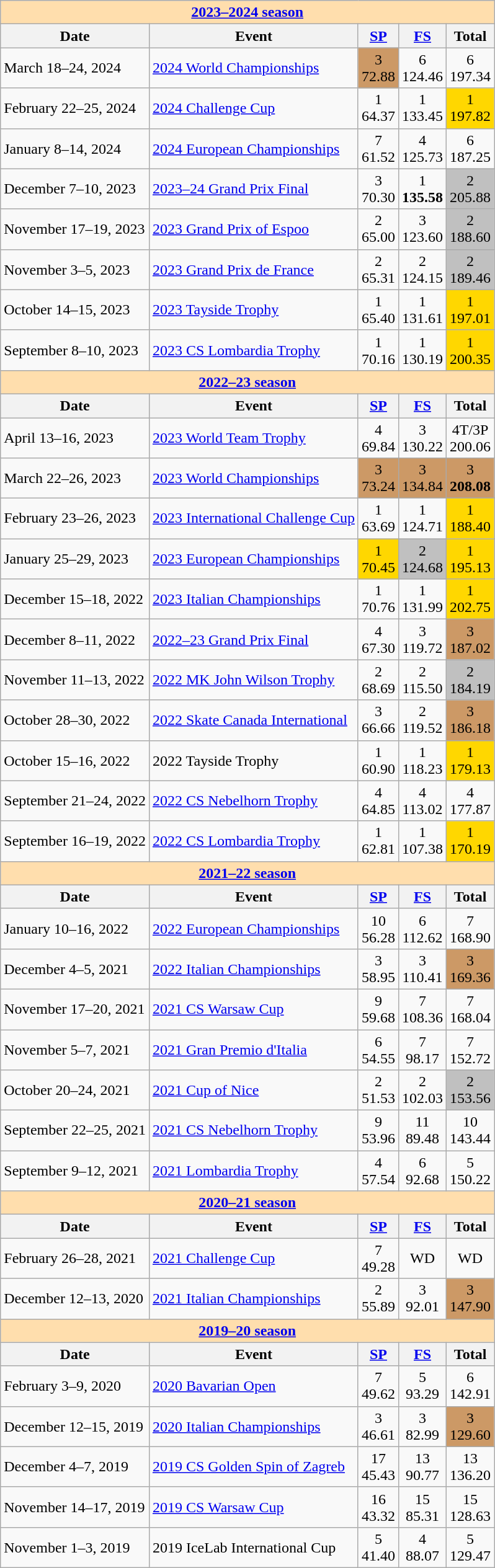<table class="wikitable">
<tr>
<td style="background-color: #ffdead; " colspan=5 align=center><a href='#'><strong>2023–2024 season</strong></a></td>
</tr>
<tr>
<th>Date</th>
<th>Event</th>
<th><a href='#'>SP</a></th>
<th><a href='#'>FS</a></th>
<th>Total</th>
</tr>
<tr>
<td>March 18–24, 2024</td>
<td><a href='#'>2024 World Championships</a></td>
<td align=center bgcolor=cc9966>3 <br> 72.88</td>
<td align=center>6 <br> 124.46</td>
<td align=center>6 <br> 197.34</td>
</tr>
<tr>
<td>February 22–25, 2024</td>
<td><a href='#'>2024 Challenge Cup</a></td>
<td align=center>1 <br> 64.37</td>
<td align=center>1 <br> 133.45</td>
<td align=center bgcolor=gold>1 <br> 197.82</td>
</tr>
<tr>
<td>January 8–14, 2024</td>
<td><a href='#'>2024 European Championships</a></td>
<td align=center>7 <br> 61.52</td>
<td align=center>4 <br> 125.73</td>
<td align=center>6 <br> 187.25</td>
</tr>
<tr>
<td>December 7–10, 2023</td>
<td><a href='#'>2023–24 Grand Prix Final</a></td>
<td align=center>3 <br> 70.30</td>
<td align=center>1 <br> <strong>135.58</strong></td>
<td align=center bgcolor=silver>2 <br> 205.88</td>
</tr>
<tr>
<td>November 17–19, 2023</td>
<td><a href='#'>2023 Grand Prix of Espoo</a></td>
<td align=center>2 <br> 65.00</td>
<td align=center>3 <br> 123.60</td>
<td align=center bgcolor=silver>2 <br> 188.60</td>
</tr>
<tr>
<td>November 3–5, 2023</td>
<td><a href='#'>2023 Grand Prix de France</a></td>
<td align=center>2 <br> 65.31</td>
<td align=center>2 <br> 124.15</td>
<td align=center bgcolor=silver>2 <br> 189.46</td>
</tr>
<tr>
<td>October 14–15, 2023</td>
<td><a href='#'>2023 Tayside Trophy</a></td>
<td align=center>1 <br> 65.40</td>
<td align=center>1 <br> 131.61</td>
<td align=center bgcolor=gold>1 <br> 197.01</td>
</tr>
<tr>
<td>September 8–10, 2023</td>
<td><a href='#'>2023 CS Lombardia Trophy</a></td>
<td align=center>1 <br> 70.16</td>
<td align=center>1 <br>	130.19</td>
<td align=center bgcolor=gold>1 <br> 200.35</td>
</tr>
<tr>
<td colspan="5" style="background-color: #ffdead; " align="center"><a href='#'><strong>2022–23 season</strong></a></td>
</tr>
<tr>
<th>Date</th>
<th>Event</th>
<th><a href='#'>SP</a></th>
<th><a href='#'>FS</a></th>
<th>Total</th>
</tr>
<tr>
<td>April 13–16, 2023</td>
<td><a href='#'>2023 World Team Trophy</a></td>
<td align=center>4 <br> 69.84</td>
<td align=center>3 <br> 130.22</td>
<td align=center>4T/3P<br> 200.06</td>
</tr>
<tr>
<td>March 22–26, 2023</td>
<td><a href='#'>2023 World Championships</a></td>
<td align=center bgcolor=cc9966>3 <br> 73.24</td>
<td align=center bgcolor=cc9966>3 <br> 134.84</td>
<td align=center bgcolor=cc9966>3 <br> <strong>208.08</strong></td>
</tr>
<tr>
<td>February 23–26, 2023</td>
<td><a href='#'>2023 International Challenge Cup</a></td>
<td align=center>1 <br> 63.69</td>
<td align=center>1 <br> 124.71</td>
<td align=center bgcolor=gold>1  <br> 188.40</td>
</tr>
<tr>
<td>January 25–29, 2023</td>
<td><a href='#'>2023 European Championships</a></td>
<td align=center bgcolor=gold>1 <br> 70.45</td>
<td align=center bgcolor=silver>2 <br> 124.68</td>
<td align=center bgcolor=gold>1 <br> 195.13</td>
</tr>
<tr>
<td>December 15–18, 2022</td>
<td><a href='#'>2023 Italian Championships</a></td>
<td align=center>1 <br> 70.76</td>
<td align=center>1 <br> 131.99</td>
<td align=center bgcolor=gold>1 <br> 202.75</td>
</tr>
<tr>
<td>December 8–11, 2022</td>
<td><a href='#'>2022–23 Grand Prix Final</a></td>
<td align=center>4 <br> 67.30</td>
<td align=center>3 <br> 119.72</td>
<td align=center bgcolor=cc9966>3 <br> 187.02</td>
</tr>
<tr>
<td>November 11–13, 2022</td>
<td><a href='#'>2022 MK John Wilson Trophy</a></td>
<td align=center>2 <br> 68.69</td>
<td align=center>2 <br> 115.50</td>
<td align=center bgcolor=silver>2 <br> 184.19</td>
</tr>
<tr>
<td>October 28–30, 2022</td>
<td><a href='#'>2022 Skate Canada International</a></td>
<td align=center>3 <br> 66.66</td>
<td align=center>2 <br> 119.52</td>
<td align=center bgcolor=cc9966>3 <br> 186.18</td>
</tr>
<tr>
<td>October 15–16, 2022</td>
<td>2022 Tayside Trophy</td>
<td align=center>1 <br> 60.90</td>
<td align=center>1 <br> 118.23</td>
<td align=center bgcolor=gold>1  <br> 179.13</td>
</tr>
<tr>
<td>September 21–24, 2022</td>
<td><a href='#'>2022 CS Nebelhorn Trophy</a></td>
<td align=center>4 <br> 64.85</td>
<td align=center>4 <br> 113.02</td>
<td align=center>4  <br> 177.87</td>
</tr>
<tr>
<td>September 16–19, 2022</td>
<td><a href='#'>2022 CS Lombardia Trophy</a></td>
<td align=center>1 <br> 62.81</td>
<td align=center>1 <br> 107.38</td>
<td align=center bgcolor=gold>1  <br> 170.19</td>
</tr>
<tr>
<td colspan="5" style="background-color: #ffdead; " align="center"><a href='#'><strong>2021–22 season</strong></a></td>
</tr>
<tr>
<th>Date</th>
<th>Event</th>
<th><a href='#'>SP</a></th>
<th><a href='#'>FS</a></th>
<th>Total</th>
</tr>
<tr>
<td>January 10–16, 2022</td>
<td><a href='#'>2022 European Championships</a></td>
<td align=center>10 <br> 56.28</td>
<td align=center>6 <br> 112.62</td>
<td align=center>7 <br> 168.90</td>
</tr>
<tr>
<td>December 4–5, 2021</td>
<td><a href='#'>2022 Italian Championships</a></td>
<td align=center>3 <br> 58.95</td>
<td align=center>3 <br> 110.41</td>
<td align=center bgcolor=cc9966>3 <br> 169.36</td>
</tr>
<tr>
<td>November 17–20, 2021</td>
<td><a href='#'>2021 CS Warsaw Cup</a></td>
<td align=center>9 <br> 59.68</td>
<td align=center>7 <br> 108.36</td>
<td align=center>7 <br> 168.04</td>
</tr>
<tr>
<td>November 5–7, 2021</td>
<td><a href='#'>2021 Gran Premio d'Italia</a></td>
<td align=center>6 <br> 54.55</td>
<td align=center>7 <br> 98.17</td>
<td align=center>7  <br> 152.72</td>
</tr>
<tr>
<td>October 20–24, 2021</td>
<td><a href='#'>2021 Cup of Nice</a></td>
<td align=center>2 <br> 51.53</td>
<td align=center>2 <br> 102.03</td>
<td align=center bgcolor=silver>2  <br> 153.56</td>
</tr>
<tr>
<td>September 22–25, 2021</td>
<td><a href='#'>2021 CS Nebelhorn Trophy</a></td>
<td align=center>9 <br> 53.96</td>
<td align=center>11 <br> 89.48</td>
<td align=center>10 <br> 143.44</td>
</tr>
<tr>
<td>September 9–12, 2021</td>
<td><a href='#'>2021 Lombardia Trophy</a></td>
<td align=center>4 <br> 57.54</td>
<td align=center>6 <br> 92.68</td>
<td align=center>5 <br> 150.22</td>
</tr>
<tr>
<td colspan="5" style="background-color: #ffdead; " align="center"><a href='#'><strong>2020–21 season</strong></a></td>
</tr>
<tr>
<th>Date</th>
<th>Event</th>
<th><a href='#'>SP</a></th>
<th><a href='#'>FS</a></th>
<th>Total</th>
</tr>
<tr>
<td>February 26–28, 2021</td>
<td><a href='#'>2021 Challenge Cup</a></td>
<td align=center>7 <br> 49.28</td>
<td align=center>WD</td>
<td align=center>WD</td>
</tr>
<tr>
<td>December 12–13, 2020</td>
<td><a href='#'>2021 Italian Championships</a></td>
<td align=center>2 <br> 55.89</td>
<td align=center>3 <br> 92.01</td>
<td align=center bgcolor=cc9966>3 <br> 147.90</td>
</tr>
<tr>
<td colspan="5" style="background-color: #ffdead; " align="center"><a href='#'><strong>2019–20 season</strong></a></td>
</tr>
<tr>
<th>Date</th>
<th>Event</th>
<th><a href='#'>SP</a></th>
<th><a href='#'>FS</a></th>
<th>Total</th>
</tr>
<tr>
<td>February 3–9, 2020</td>
<td><a href='#'>2020 Bavarian Open</a></td>
<td align=center>7 <br> 49.62</td>
<td align=center>5 <br> 93.29</td>
<td align=center>6 <br> 142.91</td>
</tr>
<tr>
<td>December 12–15, 2019</td>
<td><a href='#'>2020 Italian Championships</a></td>
<td align=center>3 <br> 46.61</td>
<td align=center>3 <br> 82.99</td>
<td align=center bgcolor=cc9966>3 <br> 129.60</td>
</tr>
<tr>
<td>December 4–7, 2019</td>
<td><a href='#'>2019 CS Golden Spin of Zagreb</a></td>
<td align=center>17 <br> 45.43</td>
<td align=center>13 <br> 90.77</td>
<td align=center>13 <br> 136.20</td>
</tr>
<tr>
<td>November 14–17, 2019</td>
<td><a href='#'>2019 CS Warsaw Cup</a></td>
<td align=center>16 <br> 43.32</td>
<td align=center>15 <br> 85.31</td>
<td align=center>15 <br> 128.63</td>
</tr>
<tr>
<td>November 1–3, 2019</td>
<td>2019 IceLab International Cup</td>
<td align=center>5 <br> 41.40</td>
<td align=center>4 <br> 88.07</td>
<td align=center>5 <br> 129.47</td>
</tr>
</table>
